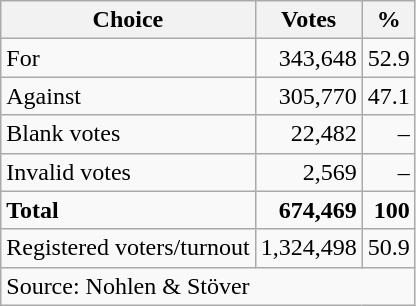<table class=wikitable style=text-align:right>
<tr>
<th>Choice</th>
<th>Votes</th>
<th>%</th>
</tr>
<tr>
<td align=left>For</td>
<td>343,648</td>
<td>52.9</td>
</tr>
<tr>
<td align=left>Against</td>
<td>305,770</td>
<td>47.1</td>
</tr>
<tr>
<td align=left>Blank votes</td>
<td>22,482</td>
<td>–</td>
</tr>
<tr>
<td align=left>Invalid votes</td>
<td>2,569</td>
<td>–</td>
</tr>
<tr>
<td align=left><strong>Total</strong></td>
<td><strong>674,469</strong></td>
<td><strong>100</strong></td>
</tr>
<tr>
<td align=left>Registered voters/turnout</td>
<td>1,324,498</td>
<td>50.9</td>
</tr>
<tr>
<td align=left colspan=3>Source: Nohlen & Stöver</td>
</tr>
</table>
